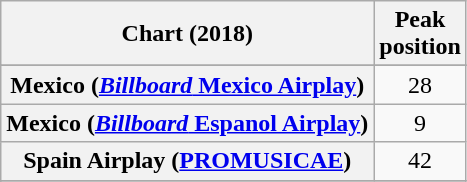<table class="wikitable sortable plainrowheaders" style="text-align:center;">
<tr>
<th>Chart (2018)</th>
<th>Peak<br>position</th>
</tr>
<tr>
</tr>
<tr>
</tr>
<tr>
<th scope="row">Mexico (<a href='#'><em>Billboard</em> Mexico Airplay</a>)</th>
<td>28</td>
</tr>
<tr>
<th scope="row">Mexico (<a href='#'><em>Billboard</em> Espanol Airplay</a>)</th>
<td>9</td>
</tr>
<tr>
<th scope="row">Spain Airplay (<a href='#'>PROMUSICAE</a>)</th>
<td>42</td>
</tr>
<tr>
</tr>
<tr>
</tr>
<tr>
</tr>
</table>
